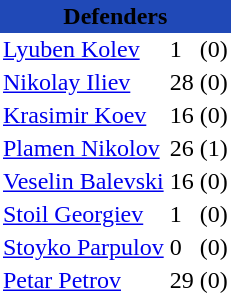<table class="toccolours" border="0" cellpadding="2" cellspacing="0" align="left" style="margin:0.5em;">
<tr>
<th colspan="4" align="center" bgcolor="#2049B7"><span>Defenders</span></th>
</tr>
<tr>
<td> <a href='#'>Lyuben Kolev</a></td>
<td>1</td>
<td>(0)</td>
</tr>
<tr>
<td> <a href='#'>Nikolay Iliev</a></td>
<td>28</td>
<td>(0)</td>
</tr>
<tr>
<td> <a href='#'>Krasimir Koev</a></td>
<td>16</td>
<td>(0)</td>
</tr>
<tr>
<td> <a href='#'>Plamen Nikolov</a></td>
<td>26</td>
<td>(1)</td>
</tr>
<tr>
<td> <a href='#'>Veselin Balevski</a></td>
<td>16</td>
<td>(0)</td>
</tr>
<tr>
<td> <a href='#'>Stoil Georgiev</a></td>
<td>1</td>
<td>(0)</td>
</tr>
<tr>
<td> <a href='#'>Stoyko Parpulov</a></td>
<td>0</td>
<td>(0)</td>
</tr>
<tr>
<td> <a href='#'>Petar Petrov</a></td>
<td>29</td>
<td>(0)</td>
</tr>
<tr>
</tr>
</table>
